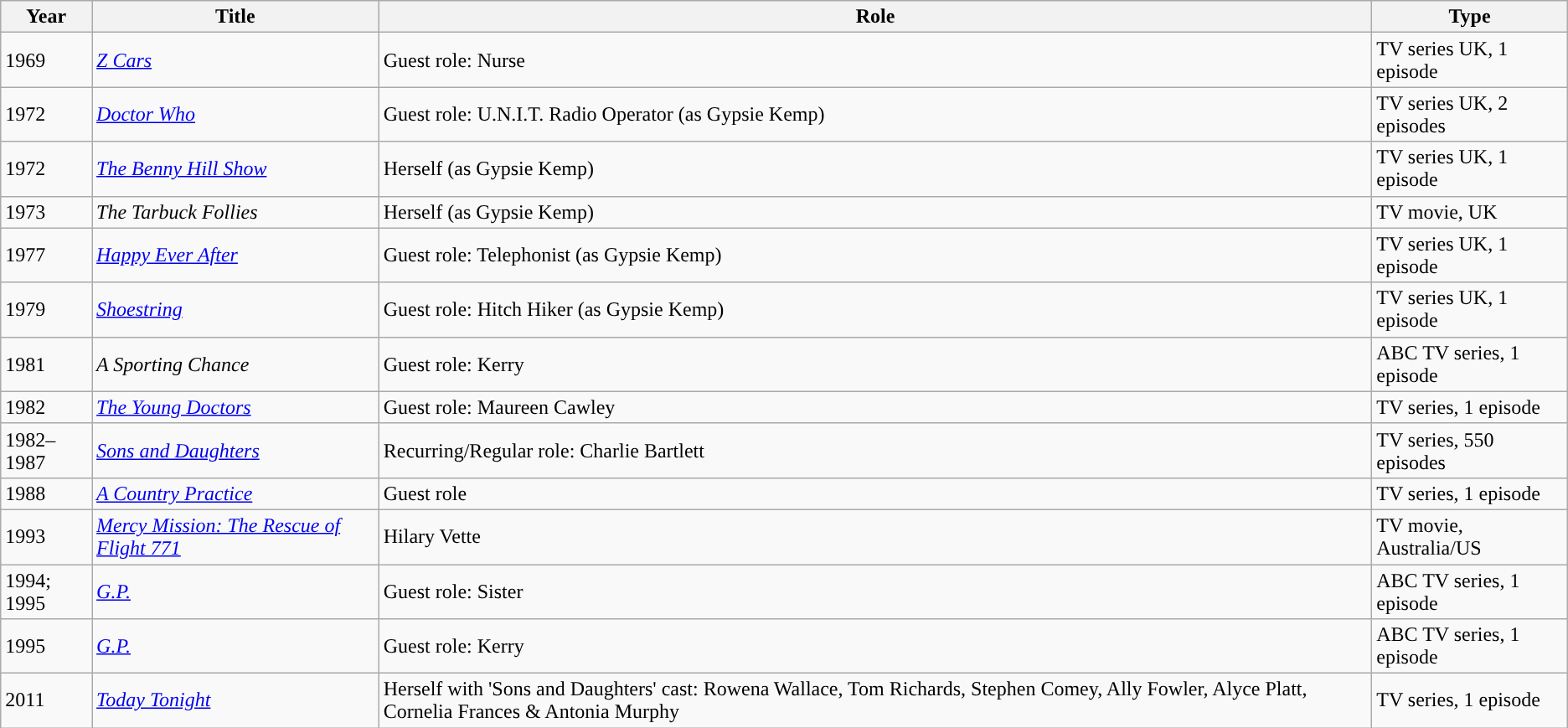<table class="wikitable">
<tr>
<th>Year</th>
<th>Title</th>
<th>Role</th>
<th>Type</th>
</tr>
<tr>
<td>1969</td>
<td><em><a href='#'>Z Cars</a></em></td>
<td>Guest role: Nurse</td>
<td>TV series UK, 1 episode</td>
</tr>
<tr>
<td>1972</td>
<td><em><a href='#'>Doctor Who</a></em></td>
<td>Guest role: U.N.I.T. Radio Operator (as Gypsie Kemp)</td>
<td>TV series UK, 2 episodes</td>
</tr>
<tr>
<td>1972</td>
<td><em><a href='#'>The Benny Hill Show</a></em></td>
<td>Herself (as Gypsie Kemp)</td>
<td>TV series UK, 1 episode</td>
</tr>
<tr>
<td>1973</td>
<td><em>The Tarbuck Follies</em></td>
<td>Herself (as Gypsie Kemp)</td>
<td>TV movie, UK</td>
</tr>
<tr>
<td>1977</td>
<td><em><a href='#'>Happy Ever After</a></em></td>
<td>Guest role: Telephonist (as Gypsie Kemp)</td>
<td>TV series UK, 1 episode</td>
</tr>
<tr>
<td>1979</td>
<td><em><a href='#'>Shoestring</a></em></td>
<td>Guest role: Hitch Hiker (as Gypsie Kemp)</td>
<td>TV series UK, 1 episode</td>
</tr>
<tr>
<td>1981</td>
<td><em>A Sporting Chance</em></td>
<td>Guest role: Kerry</td>
<td>ABC TV series, 1 episode</td>
</tr>
<tr>
<td>1982</td>
<td><em><a href='#'>The Young Doctors</a></em></td>
<td>Guest role: Maureen Cawley</td>
<td>TV series, 1 episode</td>
</tr>
<tr>
<td>1982–1987</td>
<td><em><a href='#'>Sons and Daughters</a></em></td>
<td>Recurring/Regular role: Charlie Bartlett</td>
<td>TV series, 550 episodes</td>
</tr>
<tr>
<td>1988</td>
<td><em><a href='#'>A Country Practice</a></em></td>
<td>Guest role</td>
<td>TV series, 1 episode</td>
</tr>
<tr>
<td>1993</td>
<td><em><a href='#'>Mercy Mission: The Rescue of Flight 771</a></em></td>
<td>Hilary Vette</td>
<td>TV movie, Australia/US</td>
</tr>
<tr>
<td>1994; 1995</td>
<td><em><a href='#'>G.P.</a></em></td>
<td>Guest role: Sister</td>
<td>ABC TV series, 1 episode</td>
</tr>
<tr>
<td>1995</td>
<td><em><a href='#'>G.P.</a></em></td>
<td>Guest role: Kerry</td>
<td>ABC TV series, 1 episode</td>
</tr>
<tr>
<td>2011</td>
<td><em><a href='#'>Today Tonight</a></em></td>
<td>Herself with 'Sons and Daughters' cast: Rowena Wallace, Tom Richards, Stephen Comey, Ally Fowler, Alyce Platt, Cornelia Frances & Antonia Murphy</td>
<td>TV series, 1 episode</td>
</tr>
</table>
